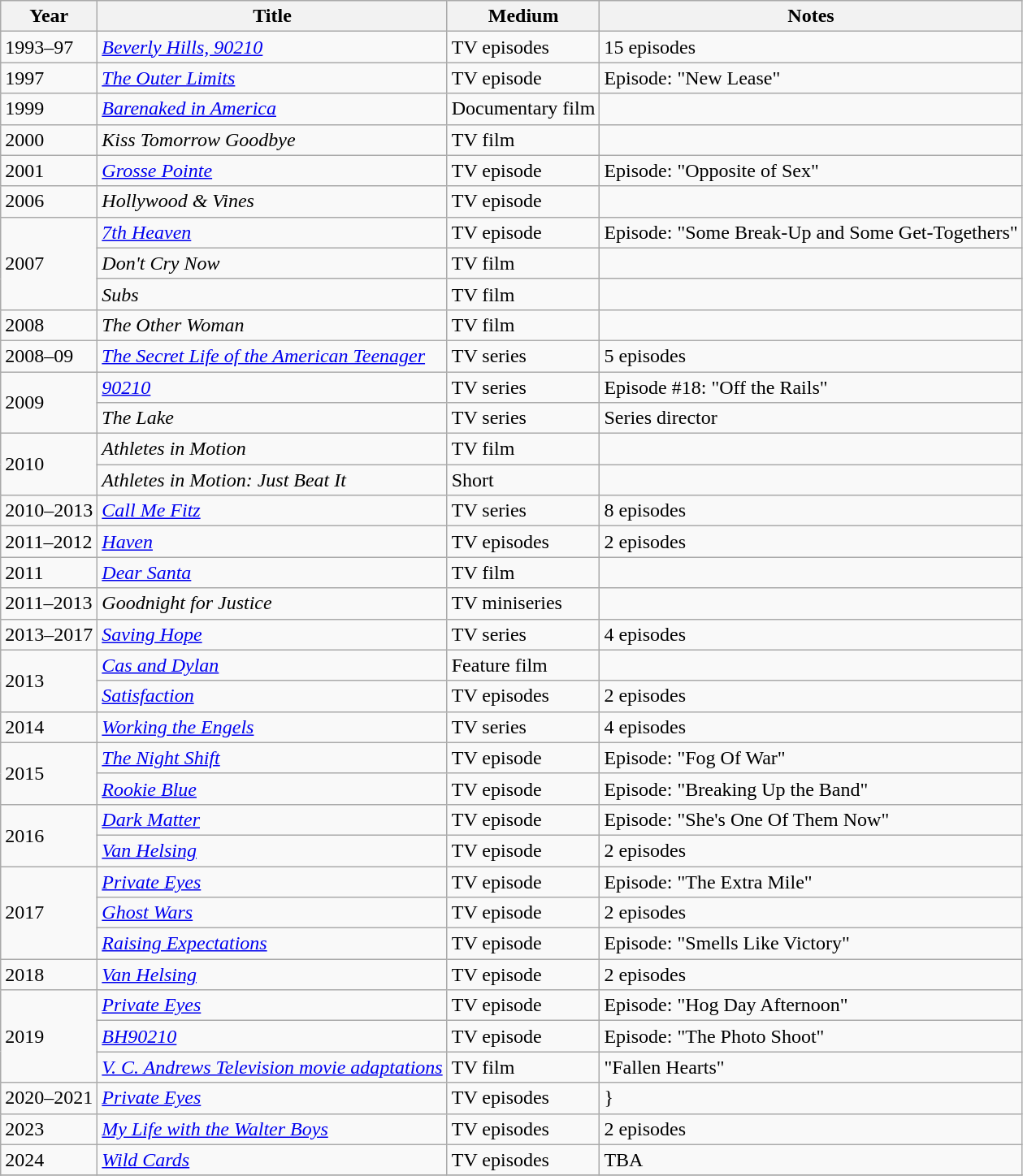<table class="wikitable sortable">
<tr>
<th>Year</th>
<th>Title</th>
<th>Medium</th>
<th class="unsortable">Notes</th>
</tr>
<tr>
<td>1993–97</td>
<td><em><a href='#'>Beverly Hills, 90210</a></em></td>
<td>TV episodes</td>
<td>15 episodes</td>
</tr>
<tr>
<td>1997</td>
<td data-sort-value="Outer Limits, The"><em><a href='#'>The Outer Limits</a></em></td>
<td>TV episode</td>
<td>Episode: "New Lease"</td>
</tr>
<tr>
<td>1999</td>
<td><em><a href='#'>Barenaked in America</a></em></td>
<td>Documentary film</td>
<td></td>
</tr>
<tr>
<td>2000</td>
<td><em>Kiss Tomorrow Goodbye</em></td>
<td>TV film</td>
<td></td>
</tr>
<tr>
<td>2001</td>
<td><em><a href='#'>Grosse Pointe</a></em></td>
<td>TV episode</td>
<td>Episode: "Opposite of Sex"</td>
</tr>
<tr>
<td>2006</td>
<td><em>Hollywood & Vines</em></td>
<td>TV episode</td>
<td></td>
</tr>
<tr>
<td rowspan=3>2007</td>
<td><em><a href='#'>7th Heaven</a></em></td>
<td>TV episode</td>
<td>Episode: "Some Break-Up and Some Get-Togethers"</td>
</tr>
<tr>
<td><em>Don't Cry Now</em></td>
<td>TV film</td>
<td></td>
</tr>
<tr>
<td><em>Subs</em></td>
<td>TV film</td>
<td></td>
</tr>
<tr>
<td>2008</td>
<td data-sort-value="Other Woman, The"><em>The Other Woman</em></td>
<td>TV film</td>
<td></td>
</tr>
<tr>
<td>2008–09</td>
<td data-sort-value="Secret Life of the American Teenager, The"><em><a href='#'>The Secret Life of the American Teenager</a></em></td>
<td>TV series</td>
<td>5 episodes</td>
</tr>
<tr>
<td rowspan=2>2009</td>
<td><em><a href='#'>90210</a></em></td>
<td>TV series</td>
<td>Episode #18: "Off the Rails"</td>
</tr>
<tr>
<td data-sort-value="Lake, The"><em>The Lake</em></td>
<td>TV series</td>
<td>Series director</td>
</tr>
<tr>
<td rowspan=2>2010</td>
<td><em>Athletes in Motion</em></td>
<td>TV film</td>
<td></td>
</tr>
<tr>
<td><em>Athletes in Motion: Just Beat It</em></td>
<td>Short</td>
<td></td>
</tr>
<tr>
<td>2010–2013</td>
<td><em><a href='#'>Call Me Fitz</a></em></td>
<td>TV series</td>
<td>8 episodes</td>
</tr>
<tr>
<td>2011–2012</td>
<td><em><a href='#'>Haven</a></em></td>
<td>TV episodes</td>
<td>2 episodes</td>
</tr>
<tr>
<td>2011</td>
<td><em><a href='#'>Dear Santa</a></em></td>
<td>TV film</td>
<td></td>
</tr>
<tr>
<td>2011–2013</td>
<td><em>Goodnight for Justice</em></td>
<td>TV miniseries</td>
<td></td>
</tr>
<tr>
<td>2013–2017</td>
<td><em><a href='#'>Saving Hope</a></em></td>
<td>TV series</td>
<td>4 episodes</td>
</tr>
<tr>
<td rowspan=2>2013</td>
<td><em><a href='#'>Cas and Dylan</a></em></td>
<td>Feature film</td>
<td></td>
</tr>
<tr>
<td><em><a href='#'>Satisfaction</a></em></td>
<td>TV episodes</td>
<td>2 episodes</td>
</tr>
<tr>
<td>2014</td>
<td><em><a href='#'>Working the Engels</a></em></td>
<td>TV series</td>
<td>4 episodes</td>
</tr>
<tr>
<td rowspan=2>2015</td>
<td data-sort-value="Night Shift, The"><em><a href='#'>The Night Shift</a></em></td>
<td>TV episode</td>
<td>Episode: "Fog Of War"</td>
</tr>
<tr>
<td><em><a href='#'>Rookie Blue</a></em></td>
<td>TV episode</td>
<td>Episode: "Breaking Up the Band"</td>
</tr>
<tr>
<td rowspan=2>2016</td>
<td><em><a href='#'>Dark Matter</a></em></td>
<td>TV episode</td>
<td>Episode: "She's One Of Them Now"</td>
</tr>
<tr>
<td><em><a href='#'>Van Helsing</a></em></td>
<td>TV episode</td>
<td>2 episodes</td>
</tr>
<tr>
<td rowspan=3>2017</td>
<td><em><a href='#'>Private Eyes</a></em></td>
<td>TV episode</td>
<td>Episode: "The Extra Mile"</td>
</tr>
<tr>
<td><em><a href='#'>Ghost Wars</a></em></td>
<td>TV episode</td>
<td>2 episodes</td>
</tr>
<tr>
<td><em><a href='#'>Raising Expectations</a></em></td>
<td>TV episode</td>
<td>Episode: "Smells Like Victory"</td>
</tr>
<tr>
<td>2018</td>
<td><em><a href='#'>Van Helsing</a></em></td>
<td>TV episode</td>
<td>2 episodes</td>
</tr>
<tr>
<td rowspan=3>2019</td>
<td><em><a href='#'>Private Eyes</a></em></td>
<td>TV episode</td>
<td>Episode: "Hog Day Afternoon"</td>
</tr>
<tr>
<td><em><a href='#'>BH90210</a></em></td>
<td>TV episode</td>
<td>Episode: "The Photo Shoot"</td>
</tr>
<tr>
<td><em><a href='#'>V. C. Andrews Television movie adaptations</a></em></td>
<td>TV film</td>
<td>"Fallen Hearts"</td>
</tr>
<tr>
<td>2020–2021</td>
<td><em><a href='#'>Private Eyes</a></em></td>
<td>TV episodes</td>
<td 3 episodes>}</td>
</tr>
<tr>
<td>2023</td>
<td><em><a href='#'>My Life with the Walter Boys</a></em></td>
<td>TV episodes</td>
<td>2 episodes</td>
</tr>
<tr>
<td>2024</td>
<td><em><a href='#'>Wild Cards</a></em></td>
<td>TV episodes</td>
<td>TBA</td>
</tr>
<tr>
</tr>
</table>
